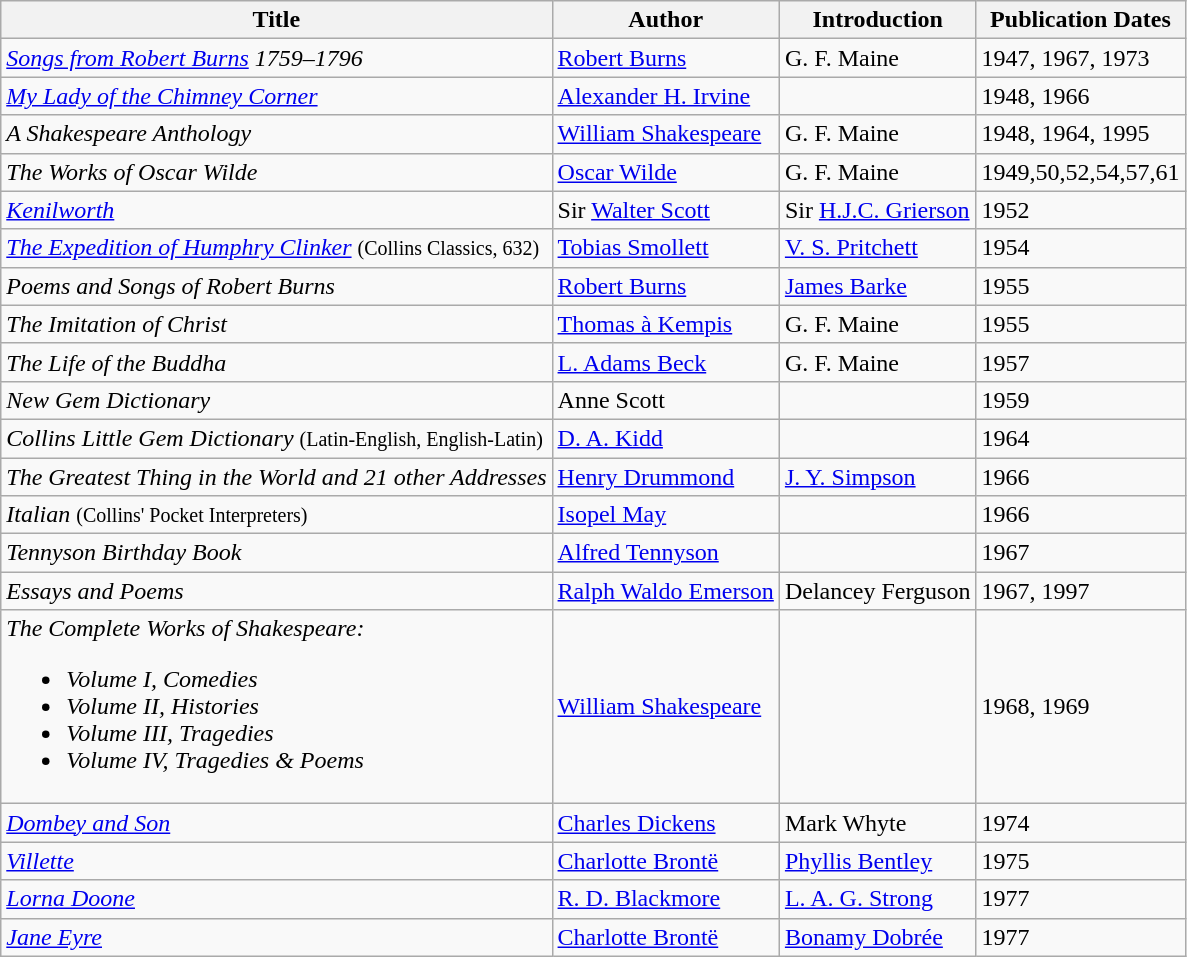<table class="wikitable">
<tr>
<th>Title</th>
<th>Author</th>
<th>Introduction</th>
<th>Publication Dates</th>
</tr>
<tr>
<td><em><a href='#'>Songs from Robert Burns</a> 1759–1796</em></td>
<td><a href='#'>Robert Burns</a></td>
<td>G. F. Maine</td>
<td>1947, 1967, 1973</td>
</tr>
<tr>
<td><em><a href='#'>My Lady of the Chimney Corner</a></em></td>
<td><a href='#'>Alexander H. Irvine</a></td>
<td></td>
<td>1948, 1966</td>
</tr>
<tr>
<td><em>A Shakespeare Anthology</em></td>
<td><a href='#'>William Shakespeare</a></td>
<td>G. F. Maine</td>
<td>1948, 1964, 1995</td>
</tr>
<tr>
<td><em>The Works of Oscar Wilde</em></td>
<td><a href='#'>Oscar Wilde</a></td>
<td>G. F. Maine</td>
<td>1949,50,52,54,57,61</td>
</tr>
<tr>
<td><em><a href='#'>Kenilworth</a></em></td>
<td>Sir <a href='#'>Walter Scott</a></td>
<td>Sir <a href='#'>H.J.C. Grierson</a></td>
<td>1952</td>
</tr>
<tr>
<td><em><a href='#'>The Expedition of Humphry Clinker</a></em> <small>(Collins Classics, 632)</small></td>
<td><a href='#'>Tobias Smollett</a></td>
<td><a href='#'>V. S. Pritchett</a></td>
<td>1954</td>
</tr>
<tr>
<td><em>Poems and Songs of Robert Burns</em></td>
<td><a href='#'>Robert Burns</a></td>
<td><a href='#'>James Barke</a></td>
<td>1955</td>
</tr>
<tr>
<td><em>The Imitation of Christ</em></td>
<td><a href='#'>Thomas à Kempis</a></td>
<td>G. F. Maine</td>
<td>1955</td>
</tr>
<tr>
<td><em>The Life of the Buddha</em></td>
<td><a href='#'>L. Adams Beck</a></td>
<td>G. F. Maine</td>
<td>1957</td>
</tr>
<tr>
<td><em>New Gem Dictionary</em></td>
<td>Anne Scott</td>
<td></td>
<td>1959</td>
</tr>
<tr>
<td><em>Collins Little Gem Dictionary</em> <small>(Latin-English, English-Latin)</small></td>
<td><a href='#'>D. A. Kidd</a></td>
<td></td>
<td>1964</td>
</tr>
<tr>
<td><em>The Greatest Thing in the World and 21 other Addresses</em></td>
<td><a href='#'>Henry Drummond</a></td>
<td><a href='#'>J. Y. Simpson</a></td>
<td>1966</td>
</tr>
<tr>
<td><em>Italian</em> <small>(Collins' Pocket Interpreters)</small></td>
<td><a href='#'>Isopel May</a></td>
<td></td>
<td>1966</td>
</tr>
<tr>
<td><em>Tennyson Birthday Book</em></td>
<td><a href='#'>Alfred Tennyson</a></td>
<td></td>
<td>1967</td>
</tr>
<tr>
<td><em>Essays and Poems</em></td>
<td><a href='#'>Ralph Waldo Emerson</a></td>
<td>Delancey Ferguson</td>
<td>1967, 1997</td>
</tr>
<tr>
<td><em>The Complete Works of Shakespeare:</em><br><ul><li><em>Volume I, Comedies</em></li><li><em>Volume II, Histories</em></li><li><em>Volume III, Tragedies</em></li><li><em>Volume IV, Tragedies & Poems</em></li></ul></td>
<td><a href='#'>William Shakespeare</a></td>
<td></td>
<td>1968, 1969</td>
</tr>
<tr>
<td><em><a href='#'>Dombey and Son</a></em></td>
<td><a href='#'>Charles Dickens</a></td>
<td>Mark Whyte</td>
<td>1974</td>
</tr>
<tr>
<td><em><a href='#'>Villette</a></em></td>
<td><a href='#'>Charlotte Brontë</a></td>
<td><a href='#'>Phyllis Bentley</a></td>
<td>1975</td>
</tr>
<tr>
<td><em><a href='#'>Lorna Doone</a></em></td>
<td><a href='#'>R. D. Blackmore</a></td>
<td><a href='#'>L. A. G. Strong</a></td>
<td>1977</td>
</tr>
<tr>
<td><em><a href='#'>Jane Eyre</a></em></td>
<td><a href='#'>Charlotte Brontë</a></td>
<td><a href='#'>Bonamy Dobrée</a></td>
<td>1977</td>
</tr>
</table>
